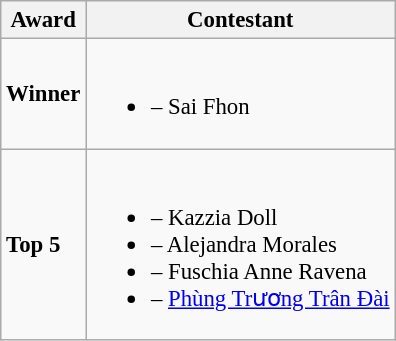<table class="wikitable sortable" style="font-size:95%;">
<tr>
<th>Award</th>
<th>Contestant</th>
</tr>
<tr>
<td><strong>Winner</strong></td>
<td><br><ul><li><strong></strong> – Sai Fhon</li></ul></td>
</tr>
<tr>
<td><strong>Top 5</strong></td>
<td><br><ul><li><strong></strong> – Kazzia Doll</li><li><strong></strong> – Alejandra Morales</li><li><strong></strong> – Fuschia Anne Ravena</li><li><strong></strong> – <a href='#'>Phùng Trương Trân Đài</a></li></ul></td>
</tr>
</table>
